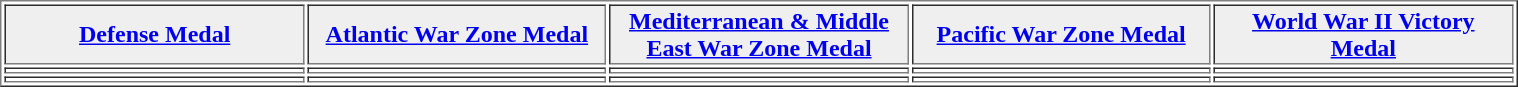<table align="center" border="1"  cellpadding="1" width="80%">
<tr>
<th width="20%" style="background:#efefef;"><a href='#'>Defense Medal</a></th>
<th width="20%" style="background:#efefef;"><a href='#'>Atlantic War Zone Medal</a></th>
<th width="20%" style="background:#efefef;"><a href='#'>Mediterranean & Middle East War Zone Medal</a></th>
<th width="20%" style="background:#efefef;"><a href='#'>Pacific War Zone Medal</a></th>
<th width="20%" style="background:#efefef;"><a href='#'>World War II Victory Medal</a></th>
</tr>
<tr>
<td></td>
<td></td>
<td></td>
<td></td>
<td></td>
</tr>
<tr>
<td></td>
<td></td>
<td></td>
<td></td>
<td></td>
</tr>
</table>
